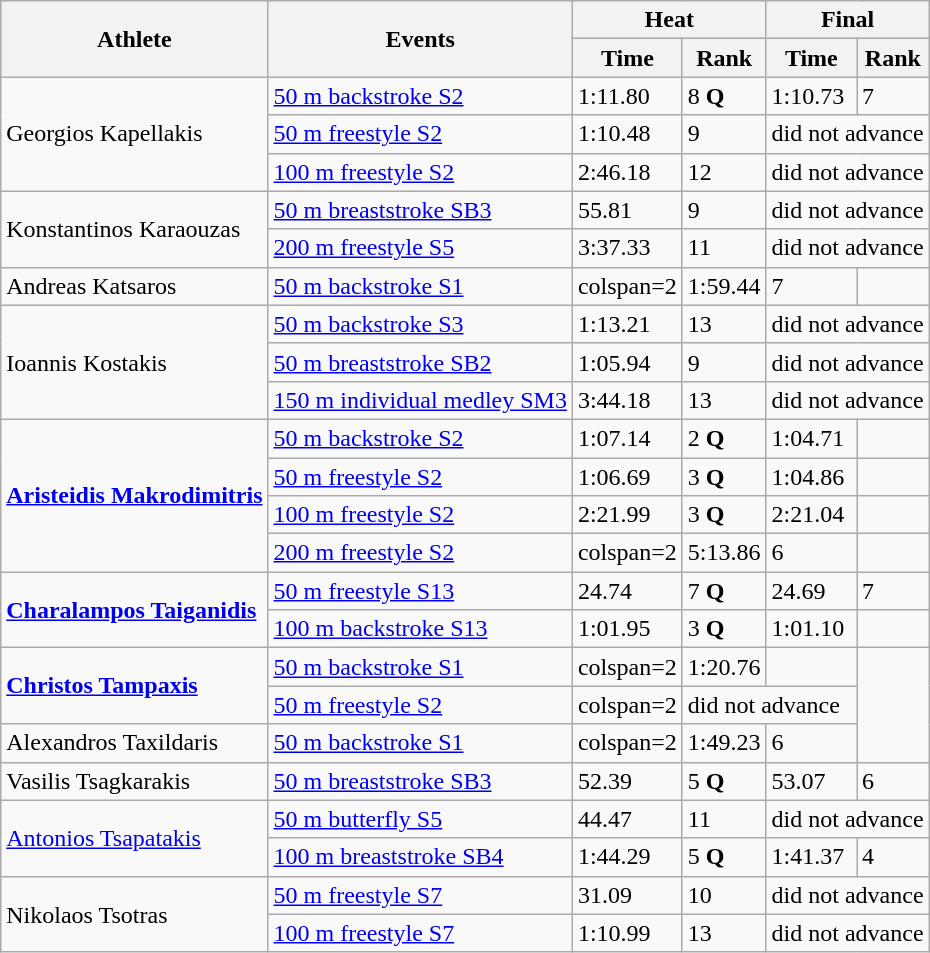<table class=wikitable>
<tr>
<th rowspan="2">Athlete</th>
<th rowspan="2">Events</th>
<th colspan="2">Heat</th>
<th colspan="2">Final</th>
</tr>
<tr>
<th>Time</th>
<th>Rank</th>
<th>Time</th>
<th>Rank</th>
</tr>
<tr>
<td rowspan=3>Georgios Kapellakis</td>
<td><a href='#'>50 m backstroke S2</a></td>
<td>1:11.80</td>
<td>8 <strong>Q</strong></td>
<td>1:10.73</td>
<td>7</td>
</tr>
<tr>
<td><a href='#'>50 m freestyle S2</a></td>
<td>1:10.48</td>
<td>9</td>
<td colspan=2>did not advance</td>
</tr>
<tr>
<td><a href='#'>100 m freestyle S2</a></td>
<td>2:46.18</td>
<td>12</td>
<td colspan=2>did not advance</td>
</tr>
<tr>
<td rowspan=2>Konstantinos Karaouzas</td>
<td><a href='#'>50 m breaststroke SB3</a></td>
<td>55.81</td>
<td>9</td>
<td colspan=2>did not advance</td>
</tr>
<tr>
<td><a href='#'>200 m freestyle S5</a></td>
<td>3:37.33</td>
<td>11</td>
<td colspan=2>did not advance</td>
</tr>
<tr>
<td>Andreas Katsaros</td>
<td><a href='#'>50 m backstroke S1</a></td>
<td>colspan=2 </td>
<td>1:59.44</td>
<td>7</td>
</tr>
<tr>
<td rowspan=3>Ioannis Kostakis</td>
<td><a href='#'>50 m backstroke S3</a></td>
<td>1:13.21</td>
<td>13</td>
<td colspan=2>did not advance</td>
</tr>
<tr>
<td><a href='#'>50 m breaststroke SB2</a></td>
<td>1:05.94</td>
<td>9</td>
<td colspan=2>did not advance</td>
</tr>
<tr>
<td><a href='#'>150 m individual medley SM3</a></td>
<td>3:44.18</td>
<td>13</td>
<td colspan=2>did not advance</td>
</tr>
<tr>
<td rowspan=4><strong><a href='#'>Aristeidis Makrodimitris</a></strong></td>
<td><a href='#'>50 m backstroke S2</a></td>
<td>1:07.14</td>
<td>2 <strong>Q</strong></td>
<td>1:04.71</td>
<td></td>
</tr>
<tr>
<td><a href='#'>50 m freestyle S2</a></td>
<td>1:06.69</td>
<td>3 <strong>Q</strong></td>
<td>1:04.86</td>
<td></td>
</tr>
<tr>
<td><a href='#'>100 m freestyle S2</a></td>
<td>2:21.99</td>
<td>3 <strong>Q</strong></td>
<td>2:21.04</td>
<td></td>
</tr>
<tr>
<td><a href='#'>200 m freestyle S2</a></td>
<td>colspan=2 </td>
<td>5:13.86</td>
<td>6</td>
</tr>
<tr>
<td rowspan=2><strong><a href='#'>Charalampos Taiganidis</a></strong></td>
<td><a href='#'>50 m freestyle S13</a></td>
<td>24.74</td>
<td>7 <strong>Q</strong></td>
<td>24.69</td>
<td>7</td>
</tr>
<tr>
<td><a href='#'>100 m backstroke S13</a></td>
<td>1:01.95</td>
<td>3 <strong>Q</strong></td>
<td>1:01.10</td>
<td></td>
</tr>
<tr>
<td rowspan=2><strong><a href='#'>Christos Tampaxis</a></strong></td>
<td><a href='#'>50 m backstroke S1</a></td>
<td>colspan=2 </td>
<td>1:20.76</td>
<td></td>
</tr>
<tr>
<td><a href='#'>50 m freestyle S2</a></td>
<td>colspan=2 </td>
<td colspan=2>did not advance</td>
</tr>
<tr>
<td>Alexandros Taxildaris</td>
<td><a href='#'>50 m backstroke S1</a></td>
<td>colspan=2 </td>
<td>1:49.23</td>
<td>6</td>
</tr>
<tr>
<td>Vasilis Tsagkarakis</td>
<td><a href='#'>50 m breaststroke SB3</a></td>
<td>52.39</td>
<td>5 <strong>Q</strong></td>
<td>53.07</td>
<td>6</td>
</tr>
<tr>
<td rowspan=2><a href='#'>Antonios Tsapatakis</a></td>
<td><a href='#'>50 m butterfly S5</a></td>
<td>44.47</td>
<td>11</td>
<td colspan=2>did not advance</td>
</tr>
<tr>
<td><a href='#'>100 m breaststroke SB4</a></td>
<td>1:44.29</td>
<td>5 <strong>Q</strong></td>
<td>1:41.37</td>
<td>4</td>
</tr>
<tr>
<td rowspan=2>Nikolaos Tsotras</td>
<td><a href='#'>50 m freestyle S7</a></td>
<td>31.09</td>
<td>10</td>
<td colspan=2>did not advance</td>
</tr>
<tr>
<td><a href='#'>100 m freestyle S7</a></td>
<td>1:10.99</td>
<td>13</td>
<td colspan=2>did not advance</td>
</tr>
</table>
